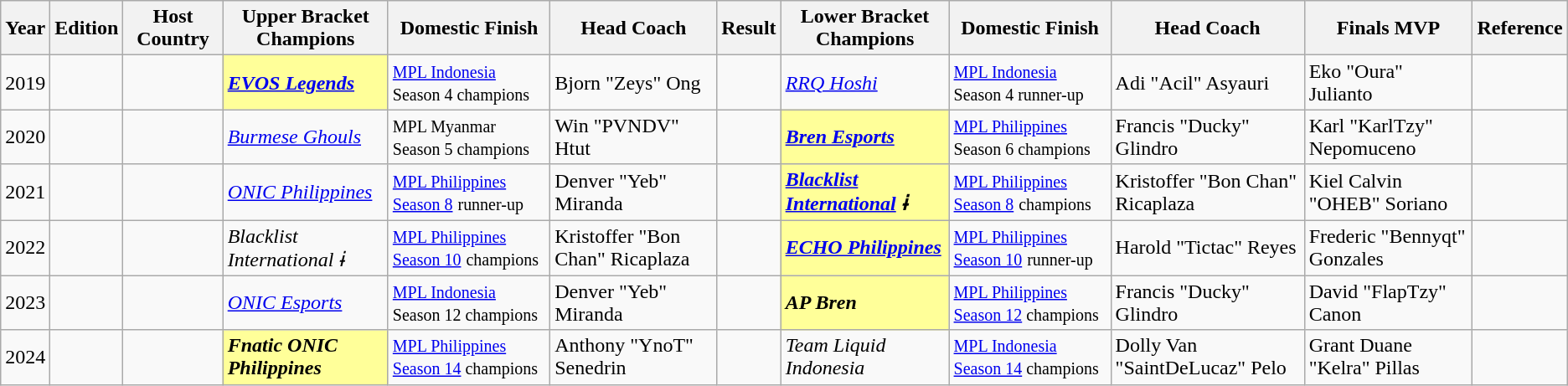<table class="wikitable">
<tr>
<th>Year</th>
<th>Edition</th>
<th>Host Country</th>
<th>Upper Bracket Champions</th>
<th>Domestic Finish</th>
<th>Head Coach</th>
<th>Result</th>
<th>Lower Bracket Champions</th>
<th>Domestic Finish</th>
<th>Head Coach</th>
<th>Finals MVP</th>
<th>Reference</th>
</tr>
<tr>
<td>2019</td>
<td></td>
<td></td>
<td style="background-color:#FFFF99"> <strong><a href='#'><em>EVOS Legends</em></a></strong></td>
<td><small><a href='#'>MPL Indonesia</a> Season 4 champions</small></td>
<td> Bjorn "Zeys" Ong</td>
<td></td>
<td><em> <a href='#'>RRQ Hoshi</a></em></td>
<td><small><a href='#'>MPL Indonesia</a> Season 4 runner-up</small></td>
<td> Adi "Acil" Asyauri</td>
<td> Eko "Oura" Julianto</td>
<td></td>
</tr>
<tr>
<td>2020</td>
<td></td>
<td></td>
<td><em> <a href='#'>Burmese Ghouls</a></em></td>
<td><small>MPL Myanmar Season 5 champions</small></td>
<td> Win "PVNDV" Htut</td>
<td></td>
<td style="background-color:#FFFF99"> <strong><em><a href='#'>Bren Esports</a></em></strong></td>
<td><a href='#'><small>MPL Philippines</small></a> <small>Season 6 champions</small></td>
<td> Francis "Ducky" Glindro</td>
<td> Karl "KarlTzy" Nepomuceno</td>
<td></td>
</tr>
<tr>
<td>2021</td>
<td></td>
<td></td>
<td><em> <a href='#'>ONIC Philippines</a></em></td>
<td><a href='#'><small>MPL Philippines Season 8</small></a> <small>runner-up</small></td>
<td> Denver "Yeb" Miranda</td>
<td></td>
<td style="background-color:#FFFF99"> <strong><em><a href='#'>Blacklist International</a> ɨ</em></strong></td>
<td><a href='#'><small>MPL Philippines Season 8</small></a> <small>champions</small></td>
<td> Kristoffer "Bon Chan" Ricaplaza</td>
<td> Kiel Calvin "OHEB" Soriano</td>
<td></td>
</tr>
<tr>
<td>2022</td>
<td></td>
<td></td>
<td><em> Blacklist International ɨ</em></td>
<td><a href='#'><small>MPL Philippines Season 10</small></a> <small>champions</small></td>
<td> Kristoffer "Bon Chan" Ricaplaza</td>
<td></td>
<td style="background-color:#FFFF99"> <strong><em><a href='#'>ECHO Philippines</a></em></strong></td>
<td><a href='#'><small>MPL Philippines Season 10</small></a> <small>runner-up</small></td>
<td> Harold "Tictac" Reyes</td>
<td> Frederic "Bennyqt" Gonzales</td>
<td></td>
</tr>
<tr>
<td>2023</td>
<td></td>
<td></td>
<td><em> <a href='#'>ONIC Esports</a></em></td>
<td><small><a href='#'>MPL Indonesia</a> Season 12 champions</small></td>
<td> Denver "Yeb" Miranda</td>
<td></td>
<td style="background-color:#FFFF99"> <strong><em>AP Bren</em></strong></td>
<td><small><a href='#'>MPL Philippines Season 12</a> champions</small></td>
<td> Francis "Ducky" Glindro</td>
<td> David "FlapTzy" Canon</td>
<td></td>
</tr>
<tr>
<td>2024</td>
<td></td>
<td></td>
<td style="background-color:#FFFF99"> <strong><em>Fnatic ONIC Philippines</em></strong></td>
<td><small><a href='#'>MPL Philippines Season 14</a> champions</small></td>
<td> Anthony "YnoT" Senedrin</td>
<td></td>
<td> <em>Team Liquid Indonesia</em></td>
<td><small><a href='#'>MPL Indonesia Season 14</a> champions</small></td>
<td> Dolly Van "SaintDeLucaz" Pelo</td>
<td> Grant Duane "Kelra" Pillas</td>
<td></td>
</tr>
</table>
